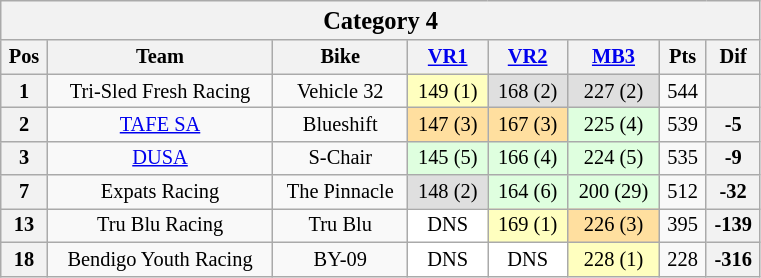<table class="wikitable collapsible collapsed" style="font-size: 85%; text-align:center">
<tr>
<th colspan="8" width="500"><big>Category 4</big></th>
</tr>
<tr>
<th valign="middle">Pos</th>
<th valign="middle">Team</th>
<th valign="middle">Bike</th>
<th><a href='#'>VR1</a><br></th>
<th><a href='#'>VR2</a><br></th>
<th><a href='#'>MB3</a><br></th>
<th valign="middle">Pts</th>
<th valign="middle">Dif</th>
</tr>
<tr>
<th>1</th>
<td> Tri-Sled Fresh Racing</td>
<td>Vehicle 32</td>
<td bgcolor="#FFFFBF">149 (1)</td>
<td bgcolor="#dfdfdf">168 (2)</td>
<td bgcolor="#dfdfdf">227 (2)</td>
<td>544</td>
<th></th>
</tr>
<tr>
<th>2</th>
<td> <a href='#'>TAFE SA</a></td>
<td>Blueshift</td>
<td bgcolor="#ffdf9f">147 (3)</td>
<td bgcolor="#ffdf9f">167 (3)</td>
<td bgcolor="#dfffdf">225 (4)</td>
<td>539</td>
<th>-5</th>
</tr>
<tr>
<th>3</th>
<td> <a href='#'>DUSA</a></td>
<td>S-Chair</td>
<td bgcolor="#dfffdf">145 (5)</td>
<td bgcolor="#dfffdf">166 (4)</td>
<td bgcolor="#dfffdf">224 (5)</td>
<td>535</td>
<th>-9</th>
</tr>
<tr>
<th>7</th>
<td> Expats Racing</td>
<td>The Pinnacle</td>
<td bgcolor="#dfdfdf">148 (2)</td>
<td bgcolor="#dfffdf">164 (6)</td>
<td bgcolor="#dfffdf">200 (29)</td>
<td>512</td>
<th>-32</th>
</tr>
<tr>
<th>13</th>
<td> Tru Blu Racing</td>
<td>Tru Blu</td>
<td bgcolor="#ffffff">DNS</td>
<td bgcolor="#FFFFBF">169 (1)</td>
<td bgcolor="#ffdf9f">226 (3)</td>
<td>395</td>
<th>-139</th>
</tr>
<tr>
<th>18</th>
<td> Bendigo Youth Racing</td>
<td>BY-09</td>
<td bgcolor="#ffffff">DNS</td>
<td bgcolor="#ffffff">DNS</td>
<td bgcolor="#FFFFBF">228 (1)</td>
<td>228</td>
<th>-316</th>
</tr>
</table>
